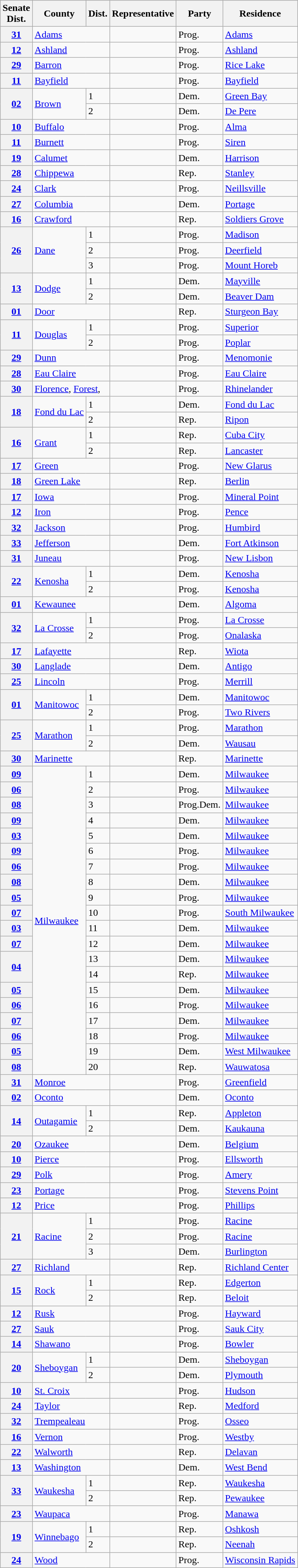<table class="wikitable sortable">
<tr>
<th>Senate<br>Dist.</th>
<th>County</th>
<th>Dist.</th>
<th>Representative</th>
<th>Party</th>
<th>Residence</th>
</tr>
<tr>
<th><a href='#'>31</a></th>
<td text-align="left" colspan="2"><a href='#'>Adams</a> </td>
<td></td>
<td>Prog.</td>
<td><a href='#'>Adams</a></td>
</tr>
<tr>
<th><a href='#'>12</a></th>
<td text-align="left" colspan="2"><a href='#'>Ashland</a></td>
<td></td>
<td>Prog.</td>
<td><a href='#'>Ashland</a></td>
</tr>
<tr>
<th><a href='#'>29</a></th>
<td text-align="left" colspan="2"><a href='#'>Barron</a></td>
<td></td>
<td>Prog.</td>
<td><a href='#'>Rice Lake</a></td>
</tr>
<tr>
<th><a href='#'>11</a></th>
<td text-align="left" colspan="2"><a href='#'>Bayfield</a></td>
<td></td>
<td>Prog.</td>
<td><a href='#'>Bayfield</a></td>
</tr>
<tr>
<th rowspan="2"><a href='#'>02</a></th>
<td text-align="left" rowspan="2"><a href='#'>Brown</a></td>
<td>1</td>
<td></td>
<td>Dem.</td>
<td><a href='#'>Green Bay</a></td>
</tr>
<tr>
<td>2</td>
<td></td>
<td>Dem.</td>
<td><a href='#'>De Pere</a></td>
</tr>
<tr>
<th><a href='#'>10</a></th>
<td text-align="left" colspan="2"><a href='#'>Buffalo</a> </td>
<td></td>
<td>Prog.</td>
<td><a href='#'>Alma</a></td>
</tr>
<tr>
<th><a href='#'>11</a></th>
<td text-align="left" colspan="2"><a href='#'>Burnett</a> </td>
<td></td>
<td>Prog.</td>
<td><a href='#'>Siren</a></td>
</tr>
<tr>
<th><a href='#'>19</a></th>
<td text-align="left" colspan="2"><a href='#'>Calumet</a></td>
<td></td>
<td>Dem.</td>
<td><a href='#'>Harrison</a></td>
</tr>
<tr>
<th><a href='#'>28</a></th>
<td text-align="left" colspan="2"><a href='#'>Chippewa</a></td>
<td></td>
<td>Rep.</td>
<td><a href='#'>Stanley</a></td>
</tr>
<tr>
<th><a href='#'>24</a></th>
<td text-align="left" colspan="2"><a href='#'>Clark</a></td>
<td></td>
<td>Prog.</td>
<td><a href='#'>Neillsville</a></td>
</tr>
<tr>
<th><a href='#'>27</a></th>
<td text-align="left" colspan="2"><a href='#'>Columbia</a></td>
<td></td>
<td>Dem.</td>
<td><a href='#'>Portage</a></td>
</tr>
<tr>
<th><a href='#'>16</a></th>
<td text-align="left" colspan="2"><a href='#'>Crawford</a></td>
<td></td>
<td>Rep.</td>
<td><a href='#'>Soldiers Grove</a></td>
</tr>
<tr>
<th rowspan="3"><a href='#'>26</a></th>
<td text-align="left" rowspan="3"><a href='#'>Dane</a></td>
<td>1</td>
<td></td>
<td>Prog.</td>
<td><a href='#'>Madison</a></td>
</tr>
<tr>
<td>2</td>
<td></td>
<td>Prog.</td>
<td><a href='#'>Deerfield</a></td>
</tr>
<tr>
<td>3</td>
<td></td>
<td>Prog.</td>
<td><a href='#'>Mount Horeb</a></td>
</tr>
<tr>
<th rowspan="2"><a href='#'>13</a></th>
<td text-align="left" rowspan="2"><a href='#'>Dodge</a></td>
<td>1</td>
<td></td>
<td>Dem.</td>
<td><a href='#'>Mayville</a></td>
</tr>
<tr>
<td>2</td>
<td></td>
<td>Dem.</td>
<td><a href='#'>Beaver Dam</a></td>
</tr>
<tr>
<th><a href='#'>01</a></th>
<td text-align="left" colspan="2"><a href='#'>Door</a></td>
<td></td>
<td>Rep.</td>
<td><a href='#'>Sturgeon Bay</a></td>
</tr>
<tr>
<th rowspan="2"><a href='#'>11</a></th>
<td text-align="left" rowspan="2"><a href='#'>Douglas</a></td>
<td>1</td>
<td></td>
<td>Prog.</td>
<td><a href='#'>Superior</a></td>
</tr>
<tr>
<td>2</td>
<td></td>
<td>Prog.</td>
<td><a href='#'>Poplar</a></td>
</tr>
<tr>
<th><a href='#'>29</a></th>
<td text-align="left" colspan="2"><a href='#'>Dunn</a></td>
<td></td>
<td>Prog.</td>
<td><a href='#'>Menomonie</a></td>
</tr>
<tr>
<th><a href='#'>28</a></th>
<td text-align="left" colspan="2"><a href='#'>Eau Claire</a></td>
<td></td>
<td>Prog.</td>
<td><a href='#'>Eau Claire</a></td>
</tr>
<tr>
<th><a href='#'>30</a></th>
<td text-align="left" colspan="2"><a href='#'>Florence</a>, <a href='#'>Forest</a>, </td>
<td></td>
<td>Prog.</td>
<td><a href='#'>Rhinelander</a></td>
</tr>
<tr>
<th rowspan="2"><a href='#'>18</a></th>
<td text-align="left" rowspan="2"><a href='#'>Fond du Lac</a></td>
<td>1</td>
<td></td>
<td>Dem.</td>
<td><a href='#'>Fond du Lac</a></td>
</tr>
<tr>
<td>2</td>
<td></td>
<td>Rep.</td>
<td><a href='#'>Ripon</a></td>
</tr>
<tr>
<th rowspan="2"><a href='#'>16</a></th>
<td text-align="left" rowspan="2"><a href='#'>Grant</a></td>
<td>1</td>
<td></td>
<td>Rep.</td>
<td><a href='#'>Cuba City</a></td>
</tr>
<tr>
<td>2</td>
<td></td>
<td>Rep.</td>
<td><a href='#'>Lancaster</a></td>
</tr>
<tr>
<th><a href='#'>17</a></th>
<td text-align="left" colspan="2"><a href='#'>Green</a></td>
<td></td>
<td>Prog.</td>
<td><a href='#'>New Glarus</a></td>
</tr>
<tr>
<th><a href='#'>18</a></th>
<td text-align="left" colspan="2"><a href='#'>Green Lake</a> </td>
<td></td>
<td>Rep.</td>
<td><a href='#'>Berlin</a></td>
</tr>
<tr>
<th><a href='#'>17</a></th>
<td text-align="left" colspan="2"><a href='#'>Iowa</a></td>
<td></td>
<td>Prog.</td>
<td><a href='#'>Mineral Point</a></td>
</tr>
<tr>
<th><a href='#'>12</a></th>
<td text-align="left" colspan="2"><a href='#'>Iron</a> </td>
<td></td>
<td>Prog.</td>
<td><a href='#'>Pence</a></td>
</tr>
<tr>
<th><a href='#'>32</a></th>
<td text-align="left" colspan="2"><a href='#'>Jackson</a></td>
<td></td>
<td>Prog.</td>
<td><a href='#'>Humbird</a></td>
</tr>
<tr>
<th><a href='#'>33</a></th>
<td text-align="left" colspan="2"><a href='#'>Jefferson</a></td>
<td></td>
<td>Dem.</td>
<td><a href='#'>Fort Atkinson</a></td>
</tr>
<tr>
<th><a href='#'>31</a></th>
<td text-align="left" colspan="2"><a href='#'>Juneau</a></td>
<td></td>
<td>Prog.</td>
<td><a href='#'>New Lisbon</a></td>
</tr>
<tr>
<th rowspan="2"><a href='#'>22</a></th>
<td text-align="left" rowspan="2"><a href='#'>Kenosha</a></td>
<td>1</td>
<td></td>
<td>Dem.</td>
<td><a href='#'>Kenosha</a></td>
</tr>
<tr>
<td>2</td>
<td></td>
<td>Prog.</td>
<td><a href='#'>Kenosha</a></td>
</tr>
<tr>
<th><a href='#'>01</a></th>
<td text-align="left" colspan="2"><a href='#'>Kewaunee</a></td>
<td></td>
<td>Dem.</td>
<td><a href='#'>Algoma</a></td>
</tr>
<tr>
<th rowspan="2"><a href='#'>32</a></th>
<td text-align="left" rowspan="2"><a href='#'>La Crosse</a></td>
<td>1</td>
<td></td>
<td>Prog.</td>
<td><a href='#'>La Crosse</a></td>
</tr>
<tr>
<td>2</td>
<td></td>
<td>Prog.</td>
<td><a href='#'>Onalaska</a></td>
</tr>
<tr>
<th><a href='#'>17</a></th>
<td text-align="left" colspan="2"><a href='#'>Lafayette</a></td>
<td></td>
<td>Rep.</td>
<td><a href='#'>Wiota</a></td>
</tr>
<tr>
<th><a href='#'>30</a></th>
<td text-align="left" colspan="2"><a href='#'>Langlade</a></td>
<td></td>
<td>Dem.</td>
<td><a href='#'>Antigo</a></td>
</tr>
<tr>
<th><a href='#'>25</a></th>
<td text-align="left" colspan="2"><a href='#'>Lincoln</a></td>
<td></td>
<td>Prog.</td>
<td><a href='#'>Merrill</a></td>
</tr>
<tr>
<th rowspan="2"><a href='#'>01</a></th>
<td rowspan="2" text-align="left"><a href='#'>Manitowoc</a></td>
<td>1</td>
<td></td>
<td>Dem.</td>
<td><a href='#'>Manitowoc</a></td>
</tr>
<tr>
<td>2</td>
<td></td>
<td>Prog.</td>
<td><a href='#'>Two Rivers</a></td>
</tr>
<tr>
<th rowspan="2"><a href='#'>25</a></th>
<td text-align="left" rowspan="2"><a href='#'>Marathon</a></td>
<td>1</td>
<td></td>
<td>Prog.</td>
<td><a href='#'>Marathon</a></td>
</tr>
<tr>
<td>2</td>
<td></td>
<td>Dem.</td>
<td><a href='#'>Wausau</a></td>
</tr>
<tr>
<th><a href='#'>30</a></th>
<td text-align="left" colspan="2"><a href='#'>Marinette</a></td>
<td></td>
<td>Rep.</td>
<td><a href='#'>Marinette</a></td>
</tr>
<tr>
<th><a href='#'>09</a></th>
<td text-align="left" rowspan="20"><a href='#'>Milwaukee</a></td>
<td>1</td>
<td></td>
<td>Dem.</td>
<td><a href='#'>Milwaukee</a></td>
</tr>
<tr>
<th><a href='#'>06</a></th>
<td>2</td>
<td></td>
<td>Prog.</td>
<td><a href='#'>Milwaukee</a></td>
</tr>
<tr>
<th><a href='#'>08</a></th>
<td>3</td>
<td></td>
<td>Prog.Dem.</td>
<td><a href='#'>Milwaukee</a></td>
</tr>
<tr>
<th><a href='#'>09</a></th>
<td>4</td>
<td></td>
<td>Dem.</td>
<td><a href='#'>Milwaukee</a></td>
</tr>
<tr>
<th><a href='#'>03</a></th>
<td>5</td>
<td></td>
<td>Dem.</td>
<td><a href='#'>Milwaukee</a></td>
</tr>
<tr>
<th><a href='#'>09</a></th>
<td>6</td>
<td></td>
<td>Prog.</td>
<td><a href='#'>Milwaukee</a></td>
</tr>
<tr>
<th><a href='#'>06</a></th>
<td>7</td>
<td></td>
<td>Prog.</td>
<td><a href='#'>Milwaukee</a></td>
</tr>
<tr>
<th><a href='#'>08</a></th>
<td>8</td>
<td></td>
<td>Dem.</td>
<td><a href='#'>Milwaukee</a></td>
</tr>
<tr>
<th><a href='#'>05</a></th>
<td>9</td>
<td></td>
<td>Prog.</td>
<td><a href='#'>Milwaukee</a></td>
</tr>
<tr>
<th><a href='#'>07</a></th>
<td>10</td>
<td></td>
<td>Prog.</td>
<td><a href='#'>South Milwaukee</a></td>
</tr>
<tr>
<th><a href='#'>03</a></th>
<td>11</td>
<td></td>
<td>Dem.</td>
<td><a href='#'>Milwaukee</a></td>
</tr>
<tr>
<th><a href='#'>07</a></th>
<td>12</td>
<td></td>
<td>Dem.</td>
<td><a href='#'>Milwaukee</a></td>
</tr>
<tr>
<th rowspan="2"><a href='#'>04</a></th>
<td>13</td>
<td></td>
<td>Dem.</td>
<td><a href='#'>Milwaukee</a></td>
</tr>
<tr>
<td>14</td>
<td></td>
<td>Rep.</td>
<td><a href='#'>Milwaukee</a></td>
</tr>
<tr>
<th><a href='#'>05</a></th>
<td>15</td>
<td></td>
<td>Dem.</td>
<td><a href='#'>Milwaukee</a></td>
</tr>
<tr>
<th><a href='#'>06</a></th>
<td>16</td>
<td></td>
<td>Prog.</td>
<td><a href='#'>Milwaukee</a></td>
</tr>
<tr>
<th><a href='#'>07</a></th>
<td>17</td>
<td></td>
<td>Dem.</td>
<td><a href='#'>Milwaukee</a></td>
</tr>
<tr>
<th><a href='#'>06</a></th>
<td>18</td>
<td></td>
<td>Prog.</td>
<td><a href='#'>Milwaukee</a></td>
</tr>
<tr>
<th><a href='#'>05</a></th>
<td>19</td>
<td></td>
<td>Dem.</td>
<td><a href='#'>West Milwaukee</a></td>
</tr>
<tr>
<th><a href='#'>08</a></th>
<td>20</td>
<td></td>
<td>Rep.</td>
<td><a href='#'>Wauwatosa</a></td>
</tr>
<tr>
<th><a href='#'>31</a></th>
<td text-align="left" colspan="2"><a href='#'>Monroe</a></td>
<td></td>
<td>Prog.</td>
<td><a href='#'>Greenfield</a></td>
</tr>
<tr>
<th><a href='#'>02</a></th>
<td text-align="left" colspan="2"><a href='#'>Oconto</a></td>
<td></td>
<td>Dem.</td>
<td><a href='#'>Oconto</a></td>
</tr>
<tr>
<th rowspan="2"><a href='#'>14</a></th>
<td text-align="left" rowspan="2"><a href='#'>Outagamie</a></td>
<td>1</td>
<td></td>
<td>Rep.</td>
<td><a href='#'>Appleton</a></td>
</tr>
<tr>
<td>2</td>
<td></td>
<td>Dem.</td>
<td><a href='#'>Kaukauna</a></td>
</tr>
<tr>
<th><a href='#'>20</a></th>
<td text-align="left" colspan="2"><a href='#'>Ozaukee</a></td>
<td></td>
<td>Dem.</td>
<td><a href='#'>Belgium</a></td>
</tr>
<tr>
<th><a href='#'>10</a></th>
<td text-align="left" colspan="2"><a href='#'>Pierce</a></td>
<td></td>
<td>Prog.</td>
<td><a href='#'>Ellsworth</a></td>
</tr>
<tr>
<th><a href='#'>29</a></th>
<td text-align="left" colspan="2"><a href='#'>Polk</a></td>
<td></td>
<td>Prog.</td>
<td><a href='#'>Amery</a></td>
</tr>
<tr>
<th><a href='#'>23</a></th>
<td text-align="left" colspan="2"><a href='#'>Portage</a></td>
<td></td>
<td>Prog.</td>
<td><a href='#'>Stevens Point</a></td>
</tr>
<tr>
<th><a href='#'>12</a></th>
<td text-align="left" colspan="2"><a href='#'>Price</a></td>
<td></td>
<td>Prog.</td>
<td><a href='#'>Phillips</a></td>
</tr>
<tr>
<th rowspan="3"><a href='#'>21</a></th>
<td text-align="left" rowspan="3"><a href='#'>Racine</a></td>
<td>1</td>
<td></td>
<td>Prog.</td>
<td><a href='#'>Racine</a></td>
</tr>
<tr>
<td>2</td>
<td></td>
<td>Prog.</td>
<td><a href='#'>Racine</a></td>
</tr>
<tr>
<td>3</td>
<td></td>
<td>Dem.</td>
<td><a href='#'>Burlington</a></td>
</tr>
<tr>
<th><a href='#'>27</a></th>
<td text-align="left" colspan="2"><a href='#'>Richland</a></td>
<td></td>
<td>Rep.</td>
<td><a href='#'>Richland Center</a></td>
</tr>
<tr>
<th rowspan="2"><a href='#'>15</a></th>
<td text-align="left" rowspan="2"><a href='#'>Rock</a></td>
<td>1</td>
<td></td>
<td>Rep.</td>
<td><a href='#'>Edgerton</a></td>
</tr>
<tr>
<td>2</td>
<td></td>
<td>Rep.</td>
<td><a href='#'>Beloit</a></td>
</tr>
<tr>
<th><a href='#'>12</a></th>
<td text-align="left" colspan="2"><a href='#'>Rusk</a> </td>
<td></td>
<td>Prog.</td>
<td><a href='#'>Hayward</a></td>
</tr>
<tr>
<th><a href='#'>27</a></th>
<td text-align="left" colspan="2"><a href='#'>Sauk</a></td>
<td></td>
<td>Prog.</td>
<td><a href='#'>Sauk City</a></td>
</tr>
<tr>
<th><a href='#'>14</a></th>
<td text-align="left" colspan="2"><a href='#'>Shawano</a></td>
<td></td>
<td>Prog.</td>
<td><a href='#'>Bowler</a></td>
</tr>
<tr>
<th rowspan="2"><a href='#'>20</a></th>
<td text-align="left" rowspan="2"><a href='#'>Sheboygan</a></td>
<td>1</td>
<td></td>
<td>Dem.</td>
<td><a href='#'>Sheboygan</a></td>
</tr>
<tr>
<td>2</td>
<td></td>
<td>Dem.</td>
<td><a href='#'>Plymouth</a></td>
</tr>
<tr>
<th><a href='#'>10</a></th>
<td text-align="left" colspan="2"><a href='#'>St. Croix</a></td>
<td></td>
<td>Prog.</td>
<td><a href='#'>Hudson</a></td>
</tr>
<tr>
<th><a href='#'>24</a></th>
<td text-align="left" colspan="2"><a href='#'>Taylor</a></td>
<td></td>
<td>Rep.</td>
<td><a href='#'>Medford</a></td>
</tr>
<tr>
<th><a href='#'>32</a></th>
<td text-align="left" colspan="2"><a href='#'>Trempealeau</a></td>
<td></td>
<td>Prog.</td>
<td><a href='#'>Osseo</a></td>
</tr>
<tr>
<th><a href='#'>16</a></th>
<td text-align="left" colspan="2"><a href='#'>Vernon</a></td>
<td></td>
<td>Prog.</td>
<td><a href='#'>Westby</a></td>
</tr>
<tr>
<th><a href='#'>22</a></th>
<td text-align="left" colspan="2"><a href='#'>Walworth</a></td>
<td></td>
<td>Rep.</td>
<td><a href='#'>Delavan</a></td>
</tr>
<tr>
<th><a href='#'>13</a></th>
<td text-align="left" colspan="2"><a href='#'>Washington</a></td>
<td></td>
<td>Dem.</td>
<td><a href='#'>West Bend</a></td>
</tr>
<tr>
<th rowspan="2"><a href='#'>33</a></th>
<td text-align="left" rowspan="2"><a href='#'>Waukesha</a></td>
<td>1</td>
<td></td>
<td>Rep.</td>
<td><a href='#'>Waukesha</a></td>
</tr>
<tr>
<td>2</td>
<td></td>
<td>Rep.</td>
<td><a href='#'>Pewaukee</a></td>
</tr>
<tr>
<th><a href='#'>23</a></th>
<td text-align="left" colspan="2"><a href='#'>Waupaca</a></td>
<td></td>
<td>Prog.</td>
<td><a href='#'>Manawa</a></td>
</tr>
<tr>
<th rowspan="2"><a href='#'>19</a></th>
<td text-align="left" rowspan="2"><a href='#'>Winnebago</a></td>
<td>1</td>
<td></td>
<td>Rep.</td>
<td><a href='#'>Oshkosh</a></td>
</tr>
<tr>
<td>2</td>
<td></td>
<td>Rep.</td>
<td><a href='#'>Neenah</a></td>
</tr>
<tr>
<th><a href='#'>24</a></th>
<td text-align="left" colspan="2"><a href='#'>Wood</a></td>
<td></td>
<td>Prog.</td>
<td><a href='#'>Wisconsin Rapids</a></td>
</tr>
</table>
